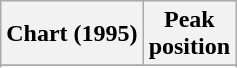<table class="wikitable plainrowheaders">
<tr>
<th scope="col">Chart (1995)</th>
<th scope="col">Peak<br>position</th>
</tr>
<tr>
</tr>
<tr>
</tr>
</table>
